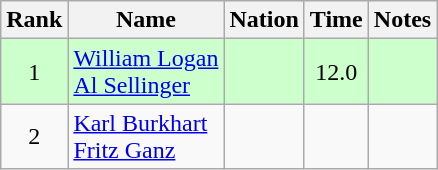<table class="wikitable sortable" style="text-align:center">
<tr>
<th>Rank</th>
<th>Name</th>
<th>Nation</th>
<th>Time</th>
<th>Notes</th>
</tr>
<tr style="background:#cfc;">
<td>1</td>
<td align=left><a href='#'>William Logan</a><br><a href='#'>Al Sellinger</a></td>
<td align=left></td>
<td>12.0</td>
<td></td>
</tr>
<tr>
<td>2</td>
<td align=left><a href='#'>Karl Burkhart</a><br><a href='#'>Fritz Ganz</a></td>
<td align=left></td>
<td></td>
<td></td>
</tr>
</table>
